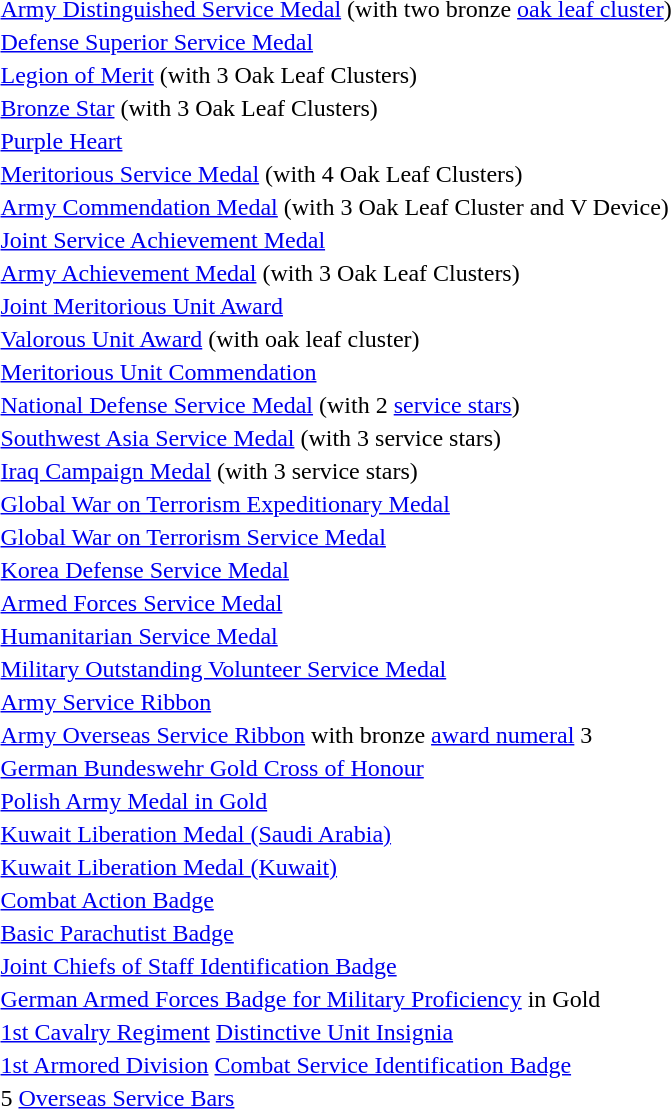<table>
<tr>
<td></td>
<td><a href='#'>Army Distinguished Service Medal</a> (with two bronze <a href='#'>oak leaf cluster</a>)</td>
</tr>
<tr>
<td></td>
<td><a href='#'>Defense Superior Service Medal</a></td>
</tr>
<tr>
<td></td>
<td><a href='#'>Legion of Merit</a> (with 3 Oak Leaf Clusters)</td>
</tr>
<tr>
<td></td>
<td><a href='#'>Bronze Star</a> (with 3 Oak Leaf Clusters)</td>
</tr>
<tr>
<td></td>
<td><a href='#'>Purple Heart</a></td>
</tr>
<tr>
<td></td>
<td><a href='#'>Meritorious Service Medal</a> (with 4 Oak Leaf Clusters)</td>
</tr>
<tr>
<td></td>
<td><a href='#'>Army Commendation Medal</a> (with 3 Oak Leaf Cluster and V Device)</td>
</tr>
<tr>
<td></td>
<td><a href='#'>Joint Service Achievement Medal</a></td>
</tr>
<tr>
<td></td>
<td><a href='#'>Army Achievement Medal</a> (with 3 Oak Leaf Clusters)</td>
</tr>
<tr>
<td></td>
<td><a href='#'>Joint Meritorious Unit Award</a></td>
</tr>
<tr>
<td></td>
<td><a href='#'>Valorous Unit Award</a> (with oak leaf cluster)</td>
</tr>
<tr>
<td></td>
<td><a href='#'>Meritorious Unit Commendation</a></td>
</tr>
<tr>
<td></td>
<td><a href='#'>National Defense Service Medal</a> (with 2 <a href='#'>service stars</a>)</td>
</tr>
<tr>
<td></td>
<td><a href='#'>Southwest Asia Service Medal</a> (with 3 service stars)</td>
</tr>
<tr>
<td></td>
<td><a href='#'>Iraq Campaign Medal</a> (with 3 service stars)</td>
</tr>
<tr>
<td></td>
<td><a href='#'>Global War on Terrorism Expeditionary Medal</a></td>
</tr>
<tr>
<td></td>
<td><a href='#'>Global War on Terrorism Service Medal</a></td>
</tr>
<tr>
<td></td>
<td><a href='#'>Korea Defense Service Medal</a></td>
</tr>
<tr>
<td></td>
<td><a href='#'>Armed Forces Service Medal</a></td>
</tr>
<tr>
<td></td>
<td><a href='#'>Humanitarian Service Medal</a></td>
</tr>
<tr>
<td></td>
<td><a href='#'>Military Outstanding Volunteer Service Medal</a></td>
</tr>
<tr>
<td></td>
<td><a href='#'>Army Service Ribbon</a></td>
</tr>
<tr>
<td><span></span></td>
<td><a href='#'>Army Overseas Service Ribbon</a> with bronze <a href='#'>award numeral</a> 3</td>
</tr>
<tr>
<td></td>
<td><a href='#'>German Bundeswehr Gold Cross of Honour</a></td>
</tr>
<tr>
<td></td>
<td><a href='#'>Polish Army Medal in Gold</a></td>
</tr>
<tr>
<td></td>
<td><a href='#'>Kuwait Liberation Medal (Saudi Arabia)</a></td>
</tr>
<tr>
<td></td>
<td><a href='#'>Kuwait Liberation Medal (Kuwait)</a></td>
</tr>
<tr>
<td></td>
<td><a href='#'>Combat Action Badge</a></td>
</tr>
<tr>
<td></td>
<td><a href='#'>Basic Parachutist Badge</a></td>
</tr>
<tr>
<td></td>
<td><a href='#'>Joint Chiefs of Staff Identification Badge</a></td>
</tr>
<tr>
<td></td>
<td><a href='#'>German Armed Forces Badge for Military Proficiency</a> in Gold</td>
</tr>
<tr>
<td></td>
<td><a href='#'>1st Cavalry Regiment</a> <a href='#'>Distinctive Unit Insignia</a></td>
</tr>
<tr>
<td></td>
<td><a href='#'>1st Armored Division</a> <a href='#'>Combat Service Identification Badge</a></td>
</tr>
<tr>
<td></td>
<td>5 <a href='#'>Overseas Service Bars</a></td>
</tr>
</table>
